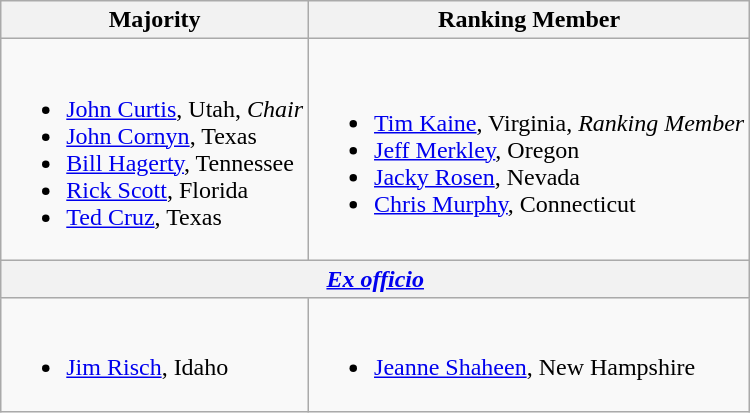<table class=wikitable>
<tr>
<th>Majority</th>
<th>Ranking Member</th>
</tr>
<tr>
<td><br><ul><li><a href='#'>John Curtis</a>, Utah, <em>Chair</em></li><li><a href='#'>John Cornyn</a>, Texas</li><li><a href='#'>Bill Hagerty</a>, Tennessee</li><li><a href='#'>Rick Scott</a>, Florida</li><li><a href='#'>Ted Cruz</a>, Texas</li></ul></td>
<td><br><ul><li><a href='#'>Tim Kaine</a>, Virginia, <em>Ranking Member</em></li><li><a href='#'>Jeff Merkley</a>, Oregon</li><li><a href='#'>Jacky Rosen</a>, Nevada</li><li><a href='#'>Chris Murphy</a>, Connecticut</li></ul></td>
</tr>
<tr>
<th colspan=2><em><a href='#'>Ex officio</a></em></th>
</tr>
<tr>
<td><br><ul><li><a href='#'>Jim Risch</a>, Idaho</li></ul></td>
<td><br><ul><li><a href='#'>Jeanne Shaheen</a>, New Hampshire</li></ul></td>
</tr>
</table>
